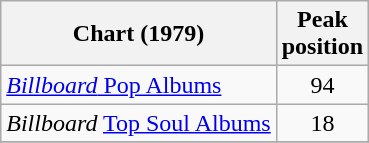<table class="wikitable">
<tr>
<th>Chart (1979)</th>
<th>Peak<br>position</th>
</tr>
<tr>
<td><a href='#'><em>Billboard</em> Pop Albums</a></td>
<td align=center>94</td>
</tr>
<tr>
<td><em>Billboard</em> <a href='#'>Top Soul Albums</a></td>
<td align=center>18</td>
</tr>
<tr>
</tr>
</table>
